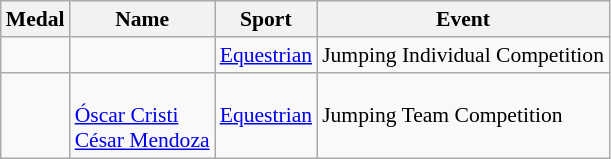<table class="wikitable sortable" style="font-size:90%">
<tr>
<th>Medal</th>
<th>Name</th>
<th>Sport</th>
<th>Event</th>
</tr>
<tr>
<td></td>
<td></td>
<td><a href='#'>Equestrian</a></td>
<td>Jumping Individual Competition</td>
</tr>
<tr>
<td></td>
<td> <br><a href='#'>Óscar Cristi</a> <br><a href='#'>César Mendoza</a></td>
<td><a href='#'>Equestrian</a></td>
<td>Jumping Team Competition</td>
</tr>
</table>
